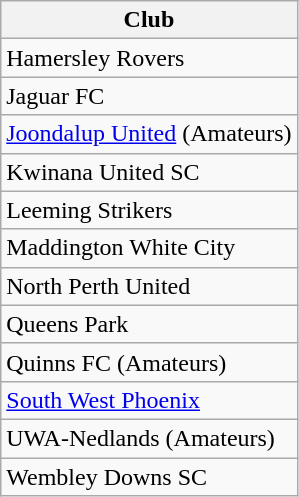<table class="wikitable">
<tr>
<th>Club</th>
</tr>
<tr>
<td>Hamersley Rovers</td>
</tr>
<tr>
<td>Jaguar FC</td>
</tr>
<tr>
<td><a href='#'>Joondalup United</a> (Amateurs)</td>
</tr>
<tr>
<td>Kwinana United SC</td>
</tr>
<tr>
<td>Leeming Strikers</td>
</tr>
<tr>
<td>Maddington White City</td>
</tr>
<tr>
<td>North Perth United</td>
</tr>
<tr>
<td>Queens Park</td>
</tr>
<tr>
<td>Quinns FC (Amateurs)</td>
</tr>
<tr>
<td><a href='#'>South West Phoenix</a></td>
</tr>
<tr>
<td>UWA-Nedlands (Amateurs)</td>
</tr>
<tr>
<td>Wembley Downs SC</td>
</tr>
</table>
